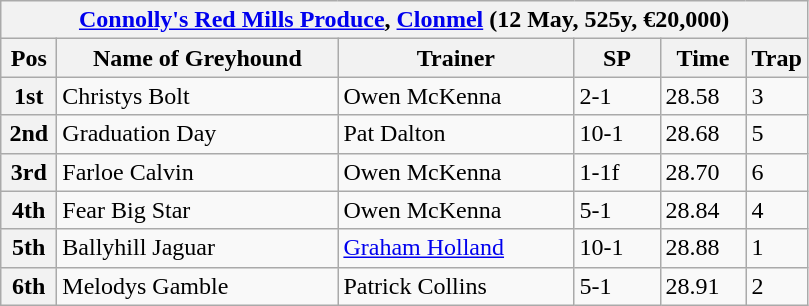<table class="wikitable">
<tr>
<th colspan="6"><a href='#'>Connolly's Red Mills Produce</a>, <a href='#'>Clonmel</a> (12 May, 525y, €20,000)</th>
</tr>
<tr>
<th width=30>Pos</th>
<th width=180>Name of Greyhound</th>
<th width=150>Trainer</th>
<th width=50>SP</th>
<th width=50>Time</th>
<th width=30>Trap</th>
</tr>
<tr>
<th>1st</th>
<td>Christys Bolt</td>
<td>Owen McKenna</td>
<td>2-1</td>
<td>28.58</td>
<td>3</td>
</tr>
<tr>
<th>2nd</th>
<td>Graduation Day</td>
<td>Pat Dalton</td>
<td>10-1</td>
<td>28.68</td>
<td>5</td>
</tr>
<tr>
<th>3rd</th>
<td>Farloe Calvin</td>
<td>Owen McKenna</td>
<td>1-1f</td>
<td>28.70</td>
<td>6</td>
</tr>
<tr>
<th>4th</th>
<td>Fear Big Star</td>
<td>Owen McKenna</td>
<td>5-1</td>
<td>28.84</td>
<td>4</td>
</tr>
<tr>
<th>5th</th>
<td>Ballyhill Jaguar</td>
<td><a href='#'>Graham Holland</a></td>
<td>10-1</td>
<td>28.88</td>
<td>1</td>
</tr>
<tr>
<th>6th</th>
<td>Melodys Gamble</td>
<td>Patrick Collins</td>
<td>5-1</td>
<td>28.91</td>
<td>2</td>
</tr>
</table>
